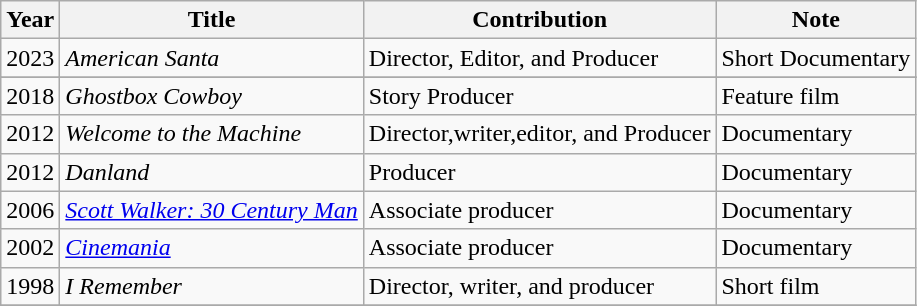<table class="wikitable sortable">
<tr>
<th>Year</th>
<th>Title</th>
<th>Contribution</th>
<th>Note</th>
</tr>
<tr>
<td>2023</td>
<td><em>American Santa</em></td>
<td>Director, Editor, and Producer</td>
<td>Short Documentary</td>
</tr>
<tr>
</tr>
<tr>
<td>2018</td>
<td><em>Ghostbox Cowboy</em></td>
<td>Story Producer</td>
<td>Feature film</td>
</tr>
<tr>
<td>2012</td>
<td><em>Welcome to the Machine</em></td>
<td>Director,writer,editor, and Producer</td>
<td>Documentary</td>
</tr>
<tr>
<td>2012</td>
<td><em>Danland</em></td>
<td>Producer</td>
<td>Documentary</td>
</tr>
<tr>
<td>2006</td>
<td><em><a href='#'>Scott Walker: 30 Century Man</a></em></td>
<td>Associate producer</td>
<td>Documentary</td>
</tr>
<tr>
<td>2002</td>
<td><em><a href='#'>Cinemania</a></em></td>
<td>Associate producer</td>
<td>Documentary</td>
</tr>
<tr>
<td>1998</td>
<td><em>I Remember</em></td>
<td>Director, writer, and producer</td>
<td>Short film</td>
</tr>
<tr>
</tr>
</table>
